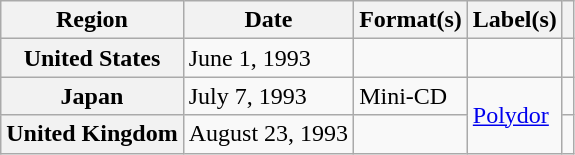<table class="wikitable plainrowheaders">
<tr>
<th scope="col">Region</th>
<th scope="col">Date</th>
<th scope="col">Format(s)</th>
<th scope="col">Label(s)</th>
<th scope="col"></th>
</tr>
<tr>
<th scope="row">United States</th>
<td>June 1, 1993</td>
<td></td>
<td></td>
<td></td>
</tr>
<tr>
<th scope="row">Japan</th>
<td>July 7, 1993</td>
<td>Mini-CD</td>
<td rowspan="2"><a href='#'>Polydor</a></td>
<td></td>
</tr>
<tr>
<th scope="row">United Kingdom</th>
<td>August 23, 1993</td>
<td></td>
<td></td>
</tr>
</table>
